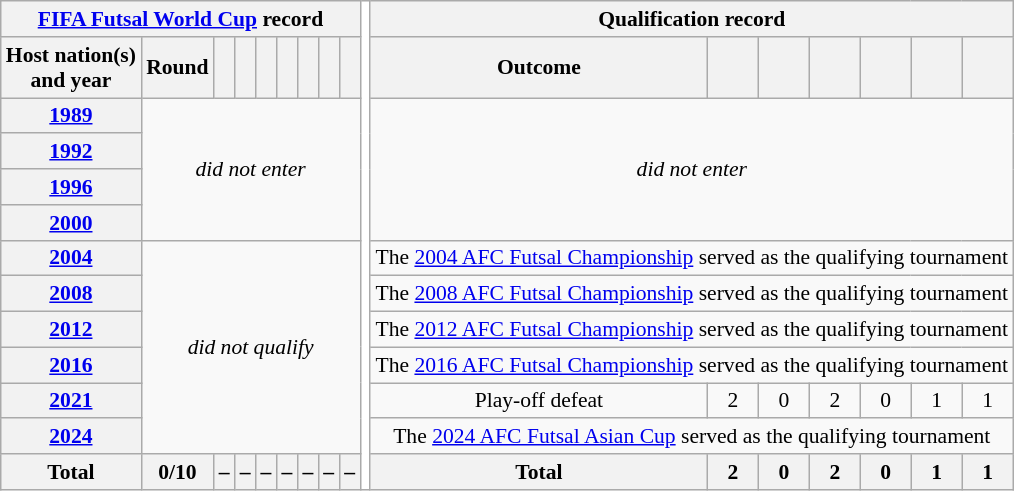<table class="wikitable" style="font-size:90%; text-align:center;">
<tr>
<th colspan="9"><a href='#'>FIFA Futsal World Cup</a> record</th>
<th rowspan="13" style="width:1%;background:white"></th>
<th colspan=7>Qualification record</th>
</tr>
<tr>
<th scope="col">Host nation(s)<br>and year</th>
<th scope="col">Round</th>
<th scope="col"></th>
<th scope="col"></th>
<th scope="col"></th>
<th scope="col"></th>
<th scope="col"></th>
<th scope="col"></th>
<th scope="col"></th>
<th scope="col">Outcome</th>
<th scope="col"></th>
<th scope="col"></th>
<th scope="col"></th>
<th scope="col"></th>
<th scope="col"></th>
<th scope="col"></th>
</tr>
<tr>
<th scope="row"> <a href='#'>1989</a></th>
<td colspan="8" rowspan="4"><em>did not enter</em></td>
<td colspan="7" rowspan="4"><em>did not enter</em></td>
</tr>
<tr>
<th scope="row"> <a href='#'>1992</a></th>
</tr>
<tr>
<th scope="row"> <a href='#'>1996</a></th>
</tr>
<tr>
<th scope="row"> <a href='#'>2000</a></th>
</tr>
<tr>
<th scope="row"> <a href='#'>2004</a></th>
<td colspan="8" rowspan="6"><em>did not qualify</em></td>
<td colspan="7">The <a href='#'>2004 AFC Futsal Championship</a> served as the qualifying tournament</td>
</tr>
<tr>
<th scope="row"> <a href='#'>2008</a></th>
<td colspan="7">The <a href='#'>2008 AFC Futsal Championship</a> served as the qualifying tournament</td>
</tr>
<tr>
<th scope="row"> <a href='#'>2012</a></th>
<td colspan="7">The <a href='#'>2012 AFC Futsal Championship</a> served as the qualifying tournament</td>
</tr>
<tr>
<th scope="row"> <a href='#'>2016</a></th>
<td colspan="7">The <a href='#'>2016 AFC Futsal Championship</a> served as the qualifying tournament</td>
</tr>
<tr>
<th scope="row"> <a href='#'>2021</a></th>
<td>Play-off defeat</td>
<td>2</td>
<td>0</td>
<td>2</td>
<td>0</td>
<td>1</td>
<td>1</td>
</tr>
<tr>
<th scope="row"> <a href='#'>2024</a></th>
<td colspan="7">The <a href='#'>2024 AFC Futsal Asian Cup</a> served as the qualifying tournament</td>
</tr>
<tr>
<th>Total</th>
<th>0/10</th>
<th>–</th>
<th>–</th>
<th>–</th>
<th>–</th>
<th>–</th>
<th>–</th>
<th>–</th>
<th>Total</th>
<th>2</th>
<th>0</th>
<th>2</th>
<th>0</th>
<th>1</th>
<th>1</th>
</tr>
</table>
